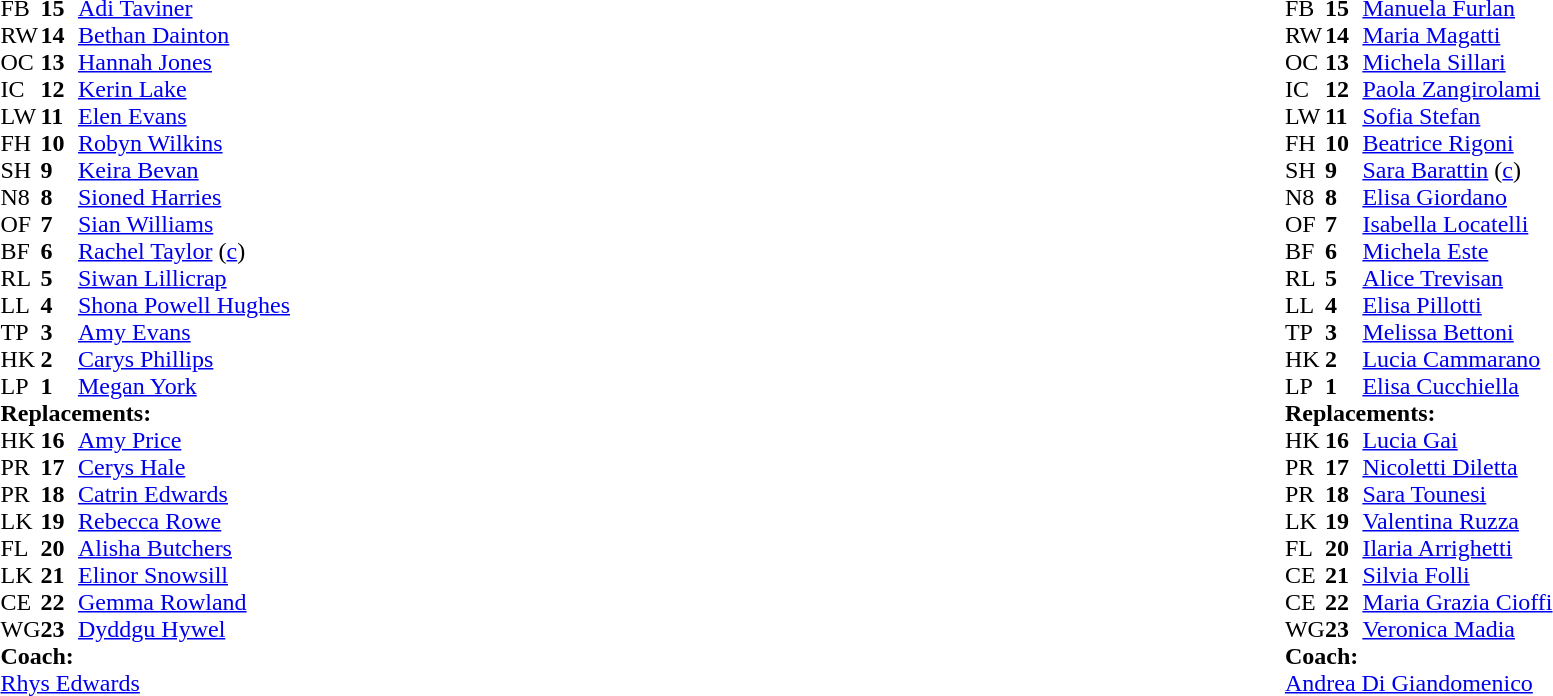<table style="width:100%">
<tr>
<td style="vertical-align:top; width:50%"><br><table cellspacing="0" cellpadding="0">
<tr>
<th width="25"></th>
<th width="25"></th>
</tr>
<tr>
<td>FB</td>
<td><strong>15</strong></td>
<td><a href='#'>Adi Taviner</a></td>
</tr>
<tr>
<td>RW</td>
<td><strong>14</strong></td>
<td><a href='#'>Bethan Dainton</a></td>
</tr>
<tr>
<td>OC</td>
<td><strong>13</strong></td>
<td><a href='#'>Hannah Jones</a></td>
<td></td>
</tr>
<tr>
<td>IC</td>
<td><strong>12</strong></td>
<td><a href='#'>Kerin Lake</a></td>
<td></td>
<td></td>
</tr>
<tr>
<td>LW</td>
<td><strong>11</strong></td>
<td><a href='#'>Elen Evans</a></td>
<td></td>
<td></td>
</tr>
<tr>
<td>FH</td>
<td><strong>10</strong></td>
<td><a href='#'>Robyn Wilkins</a></td>
</tr>
<tr>
<td>SH</td>
<td><strong>9</strong></td>
<td><a href='#'>Keira Bevan</a></td>
<td></td>
<td></td>
</tr>
<tr>
<td>N8</td>
<td><strong>8</strong></td>
<td><a href='#'>Sioned Harries</a></td>
<td></td>
</tr>
<tr>
<td>OF</td>
<td><strong>7</strong></td>
<td><a href='#'>Sian Williams</a></td>
<td></td>
</tr>
<tr>
<td>BF</td>
<td><strong>6</strong></td>
<td><a href='#'>Rachel Taylor</a> (<a href='#'>c</a>)</td>
</tr>
<tr>
<td>RL</td>
<td><strong>5</strong></td>
<td><a href='#'>Siwan Lillicrap</a></td>
<td></td>
<td></td>
</tr>
<tr>
<td>LL</td>
<td><strong>4</strong></td>
<td><a href='#'>Shona Powell Hughes</a></td>
<td></td>
</tr>
<tr>
<td>TP</td>
<td><strong>3</strong></td>
<td><a href='#'>Amy Evans</a></td>
<td></td>
<td></td>
</tr>
<tr>
<td>HK</td>
<td><strong>2</strong></td>
<td><a href='#'>Carys Phillips</a></td>
<td></td>
<td></td>
</tr>
<tr>
<td>LP</td>
<td><strong>1</strong></td>
<td><a href='#'>Megan York</a></td>
<td></td>
<td></td>
</tr>
<tr>
<td colspan=4><strong>Replacements:</strong></td>
</tr>
<tr>
<td>HK</td>
<td><strong>16</strong></td>
<td><a href='#'>Amy Price</a></td>
<td></td>
<td></td>
</tr>
<tr>
<td>PR</td>
<td><strong>17</strong></td>
<td><a href='#'>Cerys Hale</a></td>
<td></td>
<td></td>
</tr>
<tr>
<td>PR</td>
<td><strong>18</strong></td>
<td><a href='#'>Catrin Edwards</a></td>
<td></td>
<td></td>
</tr>
<tr>
<td>LK</td>
<td><strong>19</strong></td>
<td><a href='#'>Rebecca Rowe</a></td>
<td></td>
<td></td>
</tr>
<tr>
<td>FL</td>
<td><strong>20</strong></td>
<td><a href='#'>Alisha Butchers</a></td>
<td></td>
</tr>
<tr>
<td>LK</td>
<td><strong>21</strong></td>
<td><a href='#'>Elinor Snowsill</a></td>
<td></td>
<td></td>
</tr>
<tr>
<td>CE</td>
<td><strong>22</strong></td>
<td><a href='#'>Gemma Rowland</a></td>
<td></td>
<td></td>
</tr>
<tr>
<td>WG</td>
<td><strong>23</strong></td>
<td><a href='#'>Dyddgu Hywel</a></td>
<td></td>
<td></td>
</tr>
<tr>
<td colspan="4"><strong>Coach:</strong></td>
</tr>
<tr>
<td colspan="4"> <a href='#'>Rhys Edwards</a></td>
</tr>
</table>
</td>
<td style="vertical-align:top"></td>
<td style="vertical-align:top; width:50%"><br><table cellspacing="0" cellpadding="0" style="margin:auto">
<tr>
<th width="25"></th>
<th width="25"></th>
</tr>
<tr>
<td>FB</td>
<td><strong>15</strong></td>
<td><a href='#'>Manuela Furlan</a></td>
</tr>
<tr>
<td>RW</td>
<td><strong>14</strong></td>
<td><a href='#'>Maria Magatti</a></td>
<td></td>
</tr>
<tr>
<td>OC</td>
<td><strong>13</strong></td>
<td><a href='#'>Michela Sillari</a></td>
</tr>
<tr>
<td>IC</td>
<td><strong>12</strong></td>
<td><a href='#'>Paola Zangirolami</a></td>
</tr>
<tr>
<td>LW</td>
<td><strong>11</strong></td>
<td><a href='#'>Sofia Stefan</a></td>
</tr>
<tr>
<td>FH</td>
<td><strong>10</strong></td>
<td><a href='#'>Beatrice Rigoni</a></td>
</tr>
<tr>
<td>SH</td>
<td><strong>9</strong></td>
<td><a href='#'>Sara Barattin</a> (<a href='#'>c</a>)</td>
</tr>
<tr>
<td>N8</td>
<td><strong>8</strong></td>
<td><a href='#'>Elisa Giordano</a></td>
</tr>
<tr>
<td>OF</td>
<td><strong>7</strong></td>
<td><a href='#'>Isabella Locatelli</a></td>
</tr>
<tr>
<td>BF</td>
<td><strong>6</strong></td>
<td><a href='#'>Michela Este</a></td>
<td></td>
<td></td>
</tr>
<tr>
<td>RL</td>
<td><strong>5</strong></td>
<td><a href='#'>Alice Trevisan</a></td>
</tr>
<tr>
<td>LL</td>
<td><strong>4</strong></td>
<td><a href='#'>Elisa Pillotti</a></td>
</tr>
<tr>
<td>TP</td>
<td><strong>3</strong></td>
<td><a href='#'>Melissa Bettoni</a></td>
<td></td>
<td></td>
</tr>
<tr>
<td>HK</td>
<td><strong>2</strong></td>
<td><a href='#'>Lucia Cammarano</a></td>
</tr>
<tr>
<td>LP</td>
<td><strong>1</strong></td>
<td><a href='#'>Elisa Cucchiella</a></td>
</tr>
<tr>
<td colspan=4><strong>Replacements:</strong></td>
</tr>
<tr>
<td>HK</td>
<td><strong>16</strong></td>
<td><a href='#'>Lucia Gai</a></td>
<td></td>
<td></td>
</tr>
<tr>
<td>PR</td>
<td><strong>17</strong></td>
<td><a href='#'>Nicoletti Diletta</a></td>
</tr>
<tr>
<td>PR</td>
<td><strong>18</strong></td>
<td><a href='#'>Sara Tounesi</a></td>
</tr>
<tr>
<td>LK</td>
<td><strong>19</strong></td>
<td><a href='#'>Valentina Ruzza</a></td>
<td></td>
<td></td>
<td></td>
</tr>
<tr>
<td>FL</td>
<td><strong>20</strong></td>
<td><a href='#'>Ilaria Arrighetti</a></td>
<td></td>
<td></td>
<td></td>
</tr>
<tr>
<td>CE</td>
<td><strong>21</strong></td>
<td><a href='#'>Silvia Folli</a></td>
</tr>
<tr>
<td>CE</td>
<td><strong>22</strong></td>
<td><a href='#'>Maria Grazia Cioffi</a></td>
</tr>
<tr>
<td>WG</td>
<td><strong>23</strong></td>
<td><a href='#'>Veronica Madia</a></td>
</tr>
<tr>
<td colspan="4"><strong>Coach:</strong></td>
</tr>
<tr>
<td colspan="4"> <a href='#'>Andrea Di Giandomenico</a></td>
</tr>
</table>
</td>
</tr>
</table>
